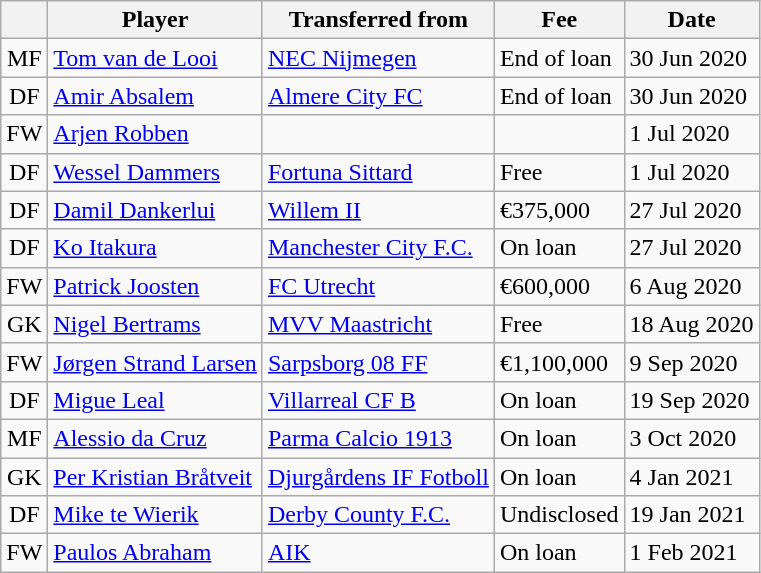<table class="wikitable plainrowheaders sortable">
<tr>
<th></th>
<th scope="col">Player</th>
<th>Transferred from</th>
<th style="width:65px;">Fee</th>
<th scope="col">Date</th>
</tr>
<tr>
<td align="center">MF</td>
<td> <a href='#'>Tom van de Looi</a></td>
<td> <a href='#'>NEC Nijmegen</a></td>
<td>End of loan</td>
<td>30 Jun 2020</td>
</tr>
<tr>
<td align="center">DF</td>
<td> <a href='#'>Amir Absalem</a></td>
<td> <a href='#'>Almere City FC</a></td>
<td>End of loan</td>
<td>30 Jun 2020</td>
</tr>
<tr>
<td align="center">FW</td>
<td> <a href='#'>Arjen Robben</a></td>
<td></td>
<td></td>
<td>1 Jul 2020</td>
</tr>
<tr>
<td align="center">DF</td>
<td> <a href='#'>Wessel Dammers</a></td>
<td> <a href='#'>Fortuna Sittard</a></td>
<td>Free</td>
<td>1 Jul 2020</td>
</tr>
<tr>
<td align="center">DF</td>
<td> <a href='#'>Damil Dankerlui</a></td>
<td> <a href='#'>Willem II</a></td>
<td>€375,000</td>
<td>27 Jul 2020</td>
</tr>
<tr>
<td align="center">DF</td>
<td> <a href='#'>Ko Itakura</a></td>
<td> <a href='#'>Manchester City F.C.</a></td>
<td>On loan</td>
<td>27 Jul 2020</td>
</tr>
<tr>
<td align="center">FW</td>
<td> <a href='#'>Patrick Joosten</a></td>
<td> <a href='#'>FC Utrecht</a></td>
<td>€600,000</td>
<td>6 Aug 2020</td>
</tr>
<tr>
<td align="center">GK</td>
<td> <a href='#'>Nigel Bertrams</a></td>
<td> <a href='#'>MVV Maastricht</a></td>
<td>Free</td>
<td>18 Aug 2020</td>
</tr>
<tr>
<td align="center">FW</td>
<td> <a href='#'>Jørgen Strand Larsen</a></td>
<td> <a href='#'>Sarpsborg 08 FF</a></td>
<td>€1,100,000</td>
<td>9 Sep 2020</td>
</tr>
<tr>
<td align="center">DF</td>
<td> <a href='#'>Migue Leal</a></td>
<td> <a href='#'>Villarreal CF B</a></td>
<td>On loan</td>
<td>19 Sep 2020</td>
</tr>
<tr>
<td align="center">MF</td>
<td> <a href='#'>Alessio da Cruz</a></td>
<td> <a href='#'>Parma Calcio 1913</a></td>
<td>On loan</td>
<td>3 Oct 2020</td>
</tr>
<tr>
<td align="center">GK</td>
<td> <a href='#'>Per Kristian Bråtveit</a></td>
<td> <a href='#'>Djurgårdens IF Fotboll</a></td>
<td>On loan</td>
<td>4 Jan 2021</td>
</tr>
<tr>
<td align="center">DF</td>
<td> <a href='#'>Mike te Wierik</a></td>
<td> <a href='#'>Derby County F.C.</a></td>
<td>Undisclosed</td>
<td>19 Jan 2021</td>
</tr>
<tr>
<td align="center">FW</td>
<td> <a href='#'>Paulos Abraham</a></td>
<td> <a href='#'>AIK</a></td>
<td>On loan</td>
<td>1 Feb 2021</td>
</tr>
</table>
